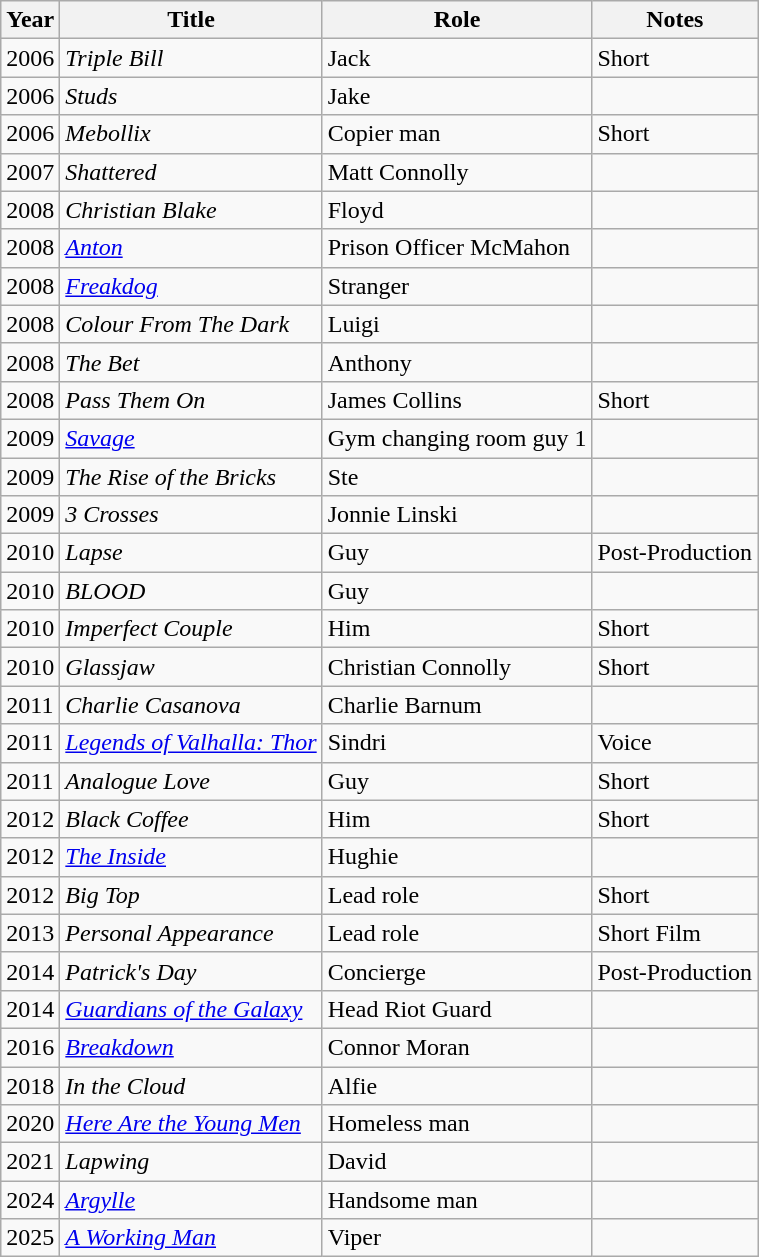<table class="wikitable sortable">
<tr>
<th>Year</th>
<th>Title</th>
<th>Role</th>
<th>Notes</th>
</tr>
<tr>
<td>2006</td>
<td><em>Triple Bill</em></td>
<td>Jack</td>
<td>Short</td>
</tr>
<tr>
<td>2006</td>
<td><em>Studs</em></td>
<td>Jake</td>
<td></td>
</tr>
<tr>
<td>2006</td>
<td><em>Mebollix</em></td>
<td>Copier man</td>
<td>Short</td>
</tr>
<tr>
<td>2007</td>
<td><em>Shattered</em></td>
<td>Matt Connolly</td>
<td></td>
</tr>
<tr>
<td>2008</td>
<td><em>Christian Blake</em></td>
<td>Floyd</td>
<td></td>
</tr>
<tr>
<td>2008</td>
<td><em><a href='#'>Anton</a></em></td>
<td>Prison Officer McMahon</td>
<td></td>
</tr>
<tr>
<td>2008</td>
<td><em><a href='#'>Freakdog</a></em></td>
<td>Stranger</td>
<td></td>
</tr>
<tr>
<td>2008</td>
<td><em>Colour From The Dark</em></td>
<td>Luigi</td>
<td></td>
</tr>
<tr>
<td>2008</td>
<td><em>The Bet</em></td>
<td>Anthony</td>
<td></td>
</tr>
<tr>
<td>2008</td>
<td><em>Pass Them On</em></td>
<td>James Collins</td>
<td>Short</td>
</tr>
<tr>
<td>2009</td>
<td><em><a href='#'>Savage</a></em></td>
<td>Gym changing room guy 1</td>
<td></td>
</tr>
<tr>
<td>2009</td>
<td><em>The Rise of the Bricks</em></td>
<td>Ste</td>
<td></td>
</tr>
<tr>
<td>2009</td>
<td><em>3 Crosses</em></td>
<td>Jonnie Linski</td>
<td></td>
</tr>
<tr>
<td>2010</td>
<td><em>Lapse</em></td>
<td>Guy</td>
<td>Post-Production</td>
</tr>
<tr>
<td>2010</td>
<td><em>BLOOD</em></td>
<td>Guy</td>
<td></td>
</tr>
<tr>
<td>2010</td>
<td><em>Imperfect Couple</em></td>
<td>Him</td>
<td>Short</td>
</tr>
<tr>
<td>2010</td>
<td><em>Glassjaw</em></td>
<td>Christian Connolly</td>
<td>Short</td>
</tr>
<tr>
<td>2011</td>
<td><em>Charlie Casanova</em></td>
<td>Charlie Barnum</td>
<td></td>
</tr>
<tr>
<td>2011</td>
<td><em><a href='#'>Legends of Valhalla: Thor</a></em></td>
<td>Sindri</td>
<td>Voice</td>
</tr>
<tr>
<td>2011</td>
<td><em>Analogue Love</em></td>
<td>Guy</td>
<td>Short</td>
</tr>
<tr>
<td>2012</td>
<td><em>Black Coffee</em></td>
<td>Him</td>
<td>Short</td>
</tr>
<tr>
<td>2012</td>
<td><em><a href='#'>The Inside</a></em></td>
<td>Hughie</td>
<td></td>
</tr>
<tr>
<td>2012</td>
<td><em>Big Top</em></td>
<td>Lead role</td>
<td>Short</td>
</tr>
<tr>
<td>2013</td>
<td><em>Personal Appearance</em></td>
<td>Lead role</td>
<td>Short Film</td>
</tr>
<tr>
<td>2014</td>
<td><em>Patrick's Day</em></td>
<td>Concierge</td>
<td>Post-Production</td>
</tr>
<tr>
<td>2014</td>
<td><em><a href='#'>Guardians of the Galaxy</a></em></td>
<td>Head Riot Guard</td>
<td></td>
</tr>
<tr>
<td>2016</td>
<td><em><a href='#'>Breakdown</a></em></td>
<td>Connor Moran</td>
<td></td>
</tr>
<tr>
<td>2018</td>
<td><em>In the Cloud</em></td>
<td>Alfie</td>
<td></td>
</tr>
<tr>
<td>2020</td>
<td><em><a href='#'>Here Are the Young Men</a></em></td>
<td>Homeless man</td>
<td></td>
</tr>
<tr>
<td>2021</td>
<td><em>Lapwing</em></td>
<td>David</td>
<td></td>
</tr>
<tr>
<td>2024</td>
<td><em><a href='#'>Argylle</a></em></td>
<td>Handsome man</td>
<td></td>
</tr>
<tr>
<td>2025</td>
<td><em><a href='#'>A Working Man</a></em></td>
<td>Viper</td>
<td></td>
</tr>
</table>
